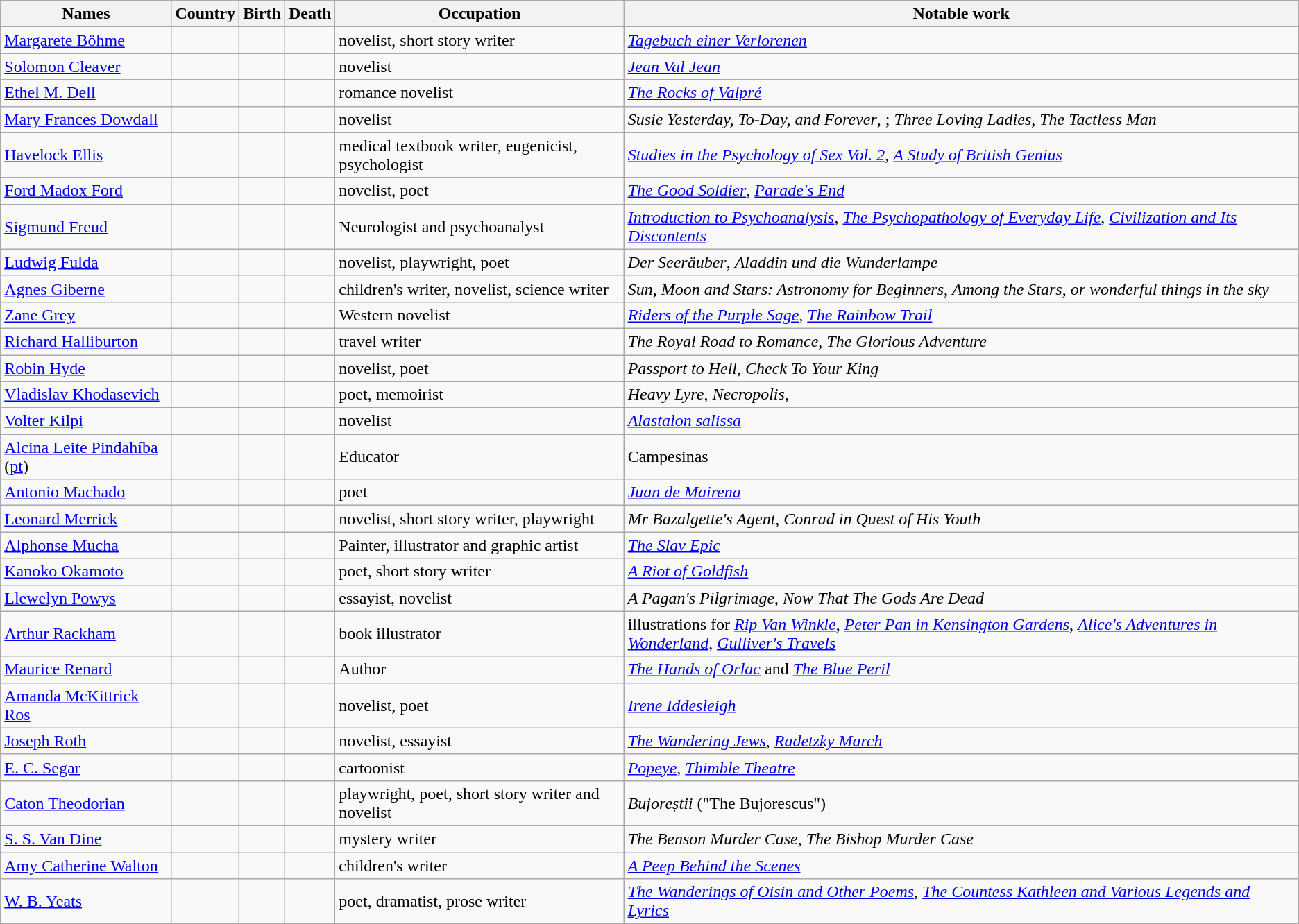<table class="wikitable sortable" border="1" style="border-spacing:0; style="width:100%;">
<tr>
<th>Names</th>
<th>Country</th>
<th>Birth</th>
<th>Death</th>
<th>Occupation</th>
<th>Notable work</th>
</tr>
<tr>
<td><a href='#'>Margarete Böhme</a></td>
<td></td>
<td></td>
<td></td>
<td>novelist, short story writer</td>
<td><em><a href='#'>Tagebuch einer Verlorenen</a></em></td>
</tr>
<tr>
<td><a href='#'>Solomon Cleaver</a></td>
<td></td>
<td></td>
<td></td>
<td>novelist</td>
<td><em><a href='#'>Jean Val Jean</a></em></td>
</tr>
<tr>
<td><a href='#'>Ethel M. Dell</a></td>
<td></td>
<td></td>
<td></td>
<td>romance novelist</td>
<td><em><a href='#'>The Rocks of Valpré</a></em></td>
</tr>
<tr>
<td><a href='#'>Mary Frances Dowdall</a></td>
<td></td>
<td></td>
<td></td>
<td>novelist</td>
<td><em> Susie Yesterday, To-Day, and Forever</em>,  ; <em>Three Loving Ladies</em>, <em>The Tactless Man</em></td>
</tr>
<tr>
<td><a href='#'>Havelock Ellis</a></td>
<td></td>
<td></td>
<td></td>
<td>medical textbook writer, eugenicist, psychologist</td>
<td><em><a href='#'>Studies in the Psychology of Sex Vol. 2</a></em>, <em><a href='#'>A Study of British Genius</a></em></td>
</tr>
<tr>
<td><a href='#'>Ford Madox Ford</a></td>
<td></td>
<td></td>
<td></td>
<td>novelist, poet</td>
<td><em><a href='#'>The Good Soldier</a></em>, <em><a href='#'>Parade's End</a></em></td>
</tr>
<tr>
<td><a href='#'>Sigmund Freud</a></td>
<td></td>
<td></td>
<td></td>
<td>Neurologist and psychoanalyst</td>
<td><em><a href='#'>Introduction to Psychoanalysis</a></em>, <em><a href='#'>The Psychopathology of Everyday Life</a></em>, <em><a href='#'>Civilization and Its Discontents</a></em></td>
</tr>
<tr>
<td><a href='#'>Ludwig Fulda</a></td>
<td></td>
<td></td>
<td></td>
<td>novelist, playwright, poet</td>
<td><em>Der Seeräuber</em>, <em>Aladdin und die Wunderlampe</em></td>
</tr>
<tr>
<td><a href='#'>Agnes Giberne</a></td>
<td></td>
<td></td>
<td></td>
<td>children's writer, novelist, science writer</td>
<td><em>Sun, Moon and Stars: Astronomy for Beginners</em>, <em>Among the Stars, or wonderful things in the sky</em></td>
</tr>
<tr>
<td><a href='#'>Zane Grey</a></td>
<td></td>
<td></td>
<td></td>
<td>Western novelist</td>
<td><em><a href='#'>Riders of the Purple Sage</a></em>, <em><a href='#'>The Rainbow Trail</a></em></td>
</tr>
<tr>
<td><a href='#'>Richard Halliburton</a></td>
<td></td>
<td></td>
<td></td>
<td>travel writer</td>
<td><em>The Royal Road to Romance</em>, <em> The Glorious Adventure</em></td>
</tr>
<tr>
<td><a href='#'>Robin Hyde</a></td>
<td></td>
<td></td>
<td></td>
<td>novelist, poet</td>
<td><em>Passport to Hell</em>, <em>Check To Your King</em></td>
</tr>
<tr>
<td><a href='#'>Vladislav Khodasevich</a></td>
<td></td>
<td></td>
<td></td>
<td>poet, memoirist</td>
<td><em>Heavy Lyre</em>, <em>Necropolis</em>,</td>
</tr>
<tr>
<td><a href='#'>Volter Kilpi</a></td>
<td></td>
<td></td>
<td></td>
<td>novelist</td>
<td><em><a href='#'>Alastalon salissa</a></em></td>
</tr>
<tr>
<td><a href='#'>Alcina Leite Pindahíba</a> (<a href='#'>pt</a>)</td>
<td></td>
<td></td>
<td></td>
<td>Educator</td>
<td>Campesinas</td>
</tr>
<tr>
<td><a href='#'>Antonio Machado</a></td>
<td></td>
<td></td>
<td></td>
<td>poet</td>
<td><em><a href='#'>Juan de Mairena</a></em></td>
</tr>
<tr>
<td><a href='#'>Leonard Merrick</a></td>
<td></td>
<td></td>
<td></td>
<td>novelist, short story writer, playwright</td>
<td><em>Mr Bazalgette's Agent</em>, <em>Conrad in Quest of His Youth</em></td>
</tr>
<tr>
<td><a href='#'>Alphonse Mucha</a></td>
<td>  </td>
<td></td>
<td></td>
<td>Painter, illustrator and graphic artist</td>
<td><em><a href='#'>The Slav Epic</a></em></td>
</tr>
<tr>
<td><a href='#'>Kanoko Okamoto</a></td>
<td></td>
<td></td>
<td></td>
<td>poet, short story writer</td>
<td><em><a href='#'>A Riot of Goldfish</a></em></td>
</tr>
<tr>
<td><a href='#'>Llewelyn Powys</a></td>
<td></td>
<td></td>
<td></td>
<td>essayist, novelist</td>
<td><em>A Pagan's Pilgrimage</em>, <em>Now That The Gods Are Dead</em></td>
</tr>
<tr>
<td><a href='#'>Arthur Rackham</a></td>
<td></td>
<td></td>
<td></td>
<td>book illustrator</td>
<td>illustrations for <em><a href='#'>Rip Van Winkle</a></em>, <em><a href='#'>Peter Pan in Kensington Gardens</a></em>, <em><a href='#'>Alice's Adventures in Wonderland</a></em>, <em><a href='#'>Gulliver's Travels</a></em></td>
</tr>
<tr>
<td><a href='#'>Maurice Renard</a></td>
<td></td>
<td></td>
<td></td>
<td>Author</td>
<td><em><a href='#'>The Hands of Orlac</a></em> and <em><a href='#'>The Blue Peril</a></em></td>
</tr>
<tr>
<td><a href='#'>Amanda McKittrick Ros</a></td>
<td></td>
<td></td>
<td></td>
<td>novelist, poet</td>
<td><em><a href='#'>Irene Iddesleigh</a></em></td>
</tr>
<tr>
<td><a href='#'>Joseph Roth</a></td>
<td></td>
<td></td>
<td></td>
<td>novelist, essayist</td>
<td><em><a href='#'>The Wandering Jews</a></em>, <em><a href='#'>Radetzky March</a></em></td>
</tr>
<tr>
<td><a href='#'>E. C. Segar</a></td>
<td></td>
<td></td>
<td></td>
<td>cartoonist</td>
<td><em><a href='#'>Popeye</a></em>, <em><a href='#'>Thimble Theatre</a></em></td>
</tr>
<tr>
<td><a href='#'>Caton Theodorian</a></td>
<td></td>
<td></td>
<td></td>
<td>playwright, poet, short story writer and novelist</td>
<td><em>Bujoreștii</em> ("The Bujorescus")</td>
</tr>
<tr>
<td><a href='#'>S. S. Van Dine</a></td>
<td></td>
<td></td>
<td></td>
<td>mystery writer</td>
<td><em>The Benson Murder Case</em>, <em>The Bishop Murder Case</em></td>
</tr>
<tr>
<td><a href='#'>Amy Catherine Walton</a></td>
<td></td>
<td></td>
<td></td>
<td>children's writer</td>
<td><em><a href='#'>A Peep Behind the Scenes</a></em></td>
</tr>
<tr>
<td><a href='#'>W. B. Yeats</a></td>
<td></td>
<td></td>
<td></td>
<td>poet, dramatist, prose writer</td>
<td><em><a href='#'>The Wanderings of Oisin and Other Poems</a></em>, <em><a href='#'>The Countess Kathleen and Various Legends and Lyrics</a></em></td>
</tr>
</table>
